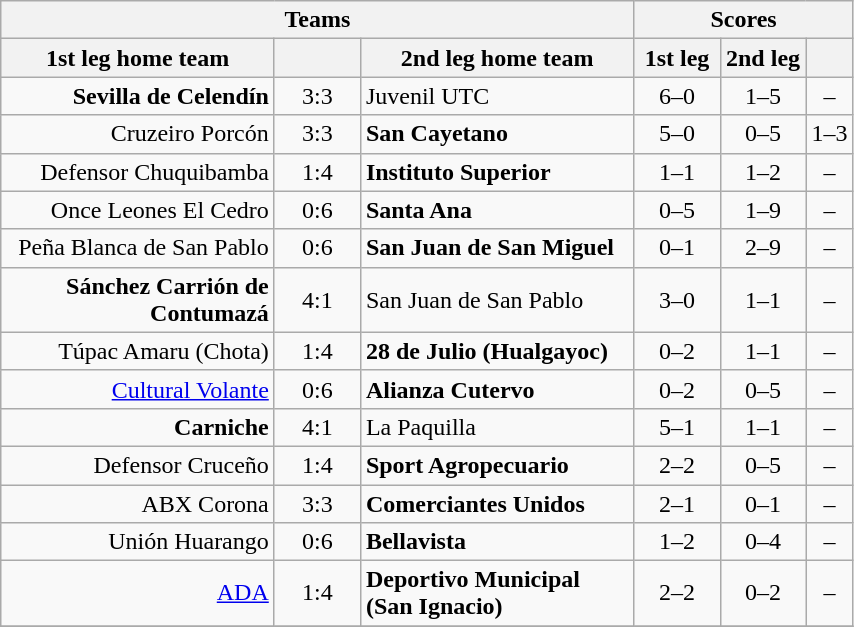<table class="wikitable" style="text-align: center;">
<tr>
<th colspan=3>Teams</th>
<th colspan=3>Scores</th>
</tr>
<tr>
<th width="175">1st leg home team</th>
<th width="50"></th>
<th width="175">2nd leg home team</th>
<th width="50">1st leg</th>
<th width="50">2nd leg</th>
<th></th>
</tr>
<tr>
<td align=right><strong>Sevilla de Celendín</strong></td>
<td>3:3</td>
<td align=left>Juvenil UTC</td>
<td>6–0</td>
<td>1–5</td>
<td>–</td>
</tr>
<tr>
<td align=right>Cruzeiro Porcón</td>
<td>3:3</td>
<td align=left><strong>San Cayetano </strong></td>
<td>5–0</td>
<td>0–5</td>
<td>1–3</td>
</tr>
<tr>
<td align=right>Defensor Chuquibamba</td>
<td>1:4</td>
<td align=left><strong>Instituto Superior</strong></td>
<td>1–1</td>
<td>1–2</td>
<td>–</td>
</tr>
<tr>
<td align=right>Once Leones El Cedro</td>
<td>0:6</td>
<td align=left><strong>Santa Ana</strong></td>
<td>0–5</td>
<td>1–9</td>
<td>–</td>
</tr>
<tr>
<td align=right>Peña Blanca de San Pablo</td>
<td>0:6</td>
<td align=left><strong>San Juan de San Miguel</strong></td>
<td>0–1</td>
<td>2–9</td>
<td>–</td>
</tr>
<tr>
<td align=right><strong>Sánchez Carrión de Contumazá</strong></td>
<td>4:1</td>
<td align=left>San Juan de San Pablo</td>
<td>3–0</td>
<td>1–1</td>
<td>–</td>
</tr>
<tr>
<td align=right>Túpac Amaru (Chota)</td>
<td>1:4</td>
<td align=left><strong>28 de Julio (Hualgayoc)</strong></td>
<td>0–2</td>
<td>1–1</td>
<td>–</td>
</tr>
<tr>
<td align=right><a href='#'>Cultural Volante</a></td>
<td>0:6</td>
<td align=left><strong>Alianza Cutervo</strong></td>
<td>0–2</td>
<td>0–5</td>
<td>–</td>
</tr>
<tr>
<td align=right><strong>Carniche</strong></td>
<td>4:1</td>
<td align=left>La Paquilla</td>
<td>5–1</td>
<td>1–1</td>
<td>–</td>
</tr>
<tr>
<td align=right>Defensor Cruceño</td>
<td>1:4</td>
<td align=left><strong>Sport Agropecuario</strong></td>
<td>2–2</td>
<td>0–5</td>
<td>–</td>
</tr>
<tr>
<td align=right>ABX Corona</td>
<td>3:3</td>
<td align=left><strong>Comerciantes Unidos</strong></td>
<td>2–1</td>
<td>0–1</td>
<td>–</td>
</tr>
<tr>
<td align=right>Unión Huarango</td>
<td>0:6</td>
<td align=left><strong>Bellavista</strong></td>
<td>1–2</td>
<td>0–4</td>
<td>–</td>
</tr>
<tr>
<td align=right><a href='#'>ADA</a></td>
<td>1:4</td>
<td align=left><strong>Deportivo Municipal (San Ignacio)</strong></td>
<td>2–2</td>
<td>0–2</td>
<td>–</td>
</tr>
<tr>
</tr>
</table>
